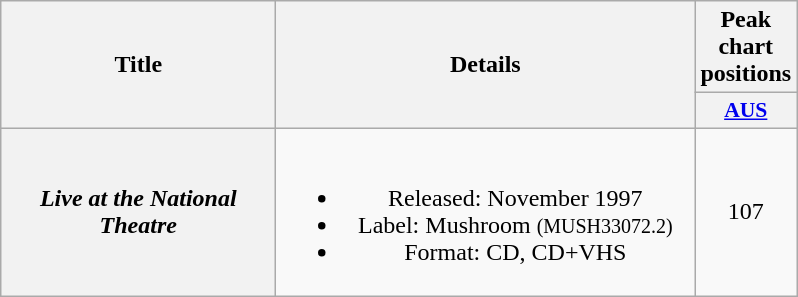<table class="wikitable plainrowheaders" style="text-align:center;" border="1">
<tr>
<th scope="col" rowspan="2" style="width:11em;">Title</th>
<th scope="col" rowspan="2" style="width:17em;">Details</th>
<th scope="col" colspan="1">Peak chart positions</th>
</tr>
<tr>
<th scope="col" style="width:3em;font-size:90%;"><a href='#'>AUS</a><br></th>
</tr>
<tr>
<th scope="row"><em>Live at the National Theatre</em></th>
<td><br><ul><li>Released: November 1997</li><li>Label: Mushroom <small>(MUSH33072.2)</small></li><li>Format: CD, CD+VHS</li></ul></td>
<td>107</td>
</tr>
</table>
